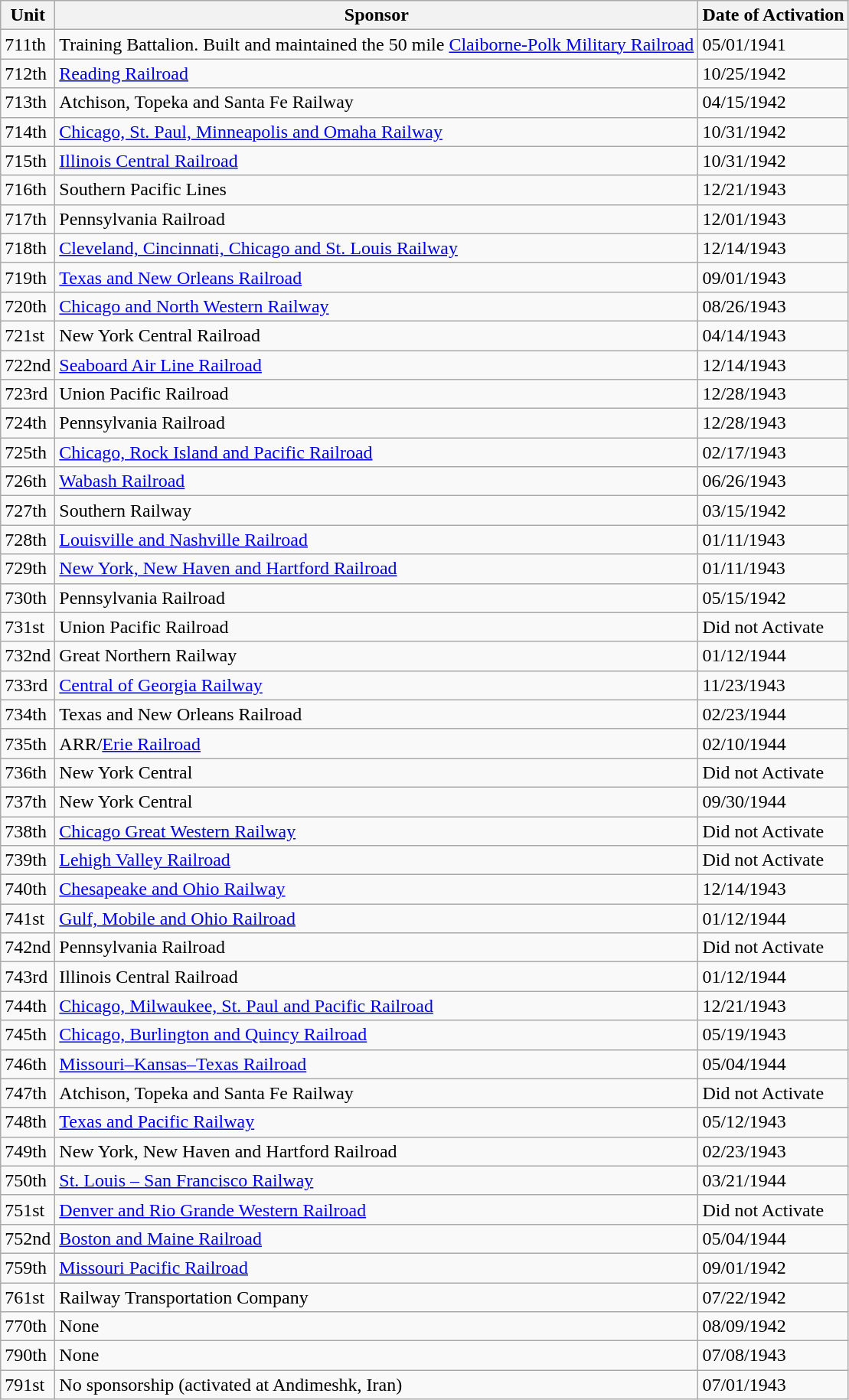<table class="wikitable sortable">
<tr>
<th>Unit</th>
<th>Sponsor</th>
<th>Date of Activation</th>
</tr>
<tr>
<td>711th</td>
<td>Training Battalion. Built and maintained the 50 mile <a href='#'>Claiborne-Polk Military Railroad</a></td>
<td>05/01/1941</td>
</tr>
<tr>
<td>712th</td>
<td><a href='#'>Reading Railroad</a></td>
<td>10/25/1942</td>
</tr>
<tr>
<td>713th</td>
<td>Atchison, Topeka and Santa Fe Railway</td>
<td>04/15/1942</td>
</tr>
<tr>
<td>714th</td>
<td><a href='#'>Chicago, St. Paul, Minneapolis and Omaha Railway</a></td>
<td>10/31/1942</td>
</tr>
<tr>
<td>715th</td>
<td><a href='#'>Illinois Central Railroad</a></td>
<td>10/31/1942</td>
</tr>
<tr>
<td>716th</td>
<td>Southern Pacific Lines</td>
<td>12/21/1943</td>
</tr>
<tr>
<td>717th</td>
<td>Pennsylvania Railroad</td>
<td>12/01/1943</td>
</tr>
<tr>
<td>718th</td>
<td><a href='#'>Cleveland, Cincinnati, Chicago and St. Louis Railway</a></td>
<td>12/14/1943</td>
</tr>
<tr>
<td>719th</td>
<td><a href='#'>Texas and New Orleans Railroad</a></td>
<td>09/01/1943</td>
</tr>
<tr>
<td>720th</td>
<td><a href='#'>Chicago and North Western Railway</a></td>
<td>08/26/1943</td>
</tr>
<tr>
<td>721st</td>
<td>New York Central Railroad</td>
<td>04/14/1943</td>
</tr>
<tr>
<td>722nd</td>
<td><a href='#'>Seaboard Air Line Railroad</a></td>
<td>12/14/1943</td>
</tr>
<tr>
<td>723rd</td>
<td>Union Pacific Railroad</td>
<td>12/28/1943</td>
</tr>
<tr>
<td>724th</td>
<td>Pennsylvania Railroad</td>
<td>12/28/1943</td>
</tr>
<tr>
<td>725th</td>
<td><a href='#'>Chicago, Rock Island and Pacific Railroad</a></td>
<td>02/17/1943</td>
</tr>
<tr>
<td>726th</td>
<td><a href='#'>Wabash Railroad</a></td>
<td>06/26/1943</td>
</tr>
<tr>
<td>727th</td>
<td>Southern Railway</td>
<td>03/15/1942</td>
</tr>
<tr>
<td>728th</td>
<td><a href='#'>Louisville and Nashville Railroad</a></td>
<td>01/11/1943</td>
</tr>
<tr>
<td>729th</td>
<td><a href='#'>New York, New Haven and Hartford Railroad</a></td>
<td>01/11/1943</td>
</tr>
<tr>
<td>730th</td>
<td>Pennsylvania Railroad</td>
<td>05/15/1942</td>
</tr>
<tr>
<td>731st</td>
<td>Union Pacific Railroad</td>
<td>Did not Activate</td>
</tr>
<tr>
<td>732nd</td>
<td>Great Northern Railway</td>
<td>01/12/1944</td>
</tr>
<tr>
<td>733rd</td>
<td><a href='#'>Central of Georgia Railway</a></td>
<td>11/23/1943</td>
</tr>
<tr>
<td>734th</td>
<td>Texas and New Orleans Railroad</td>
<td>02/23/1944</td>
</tr>
<tr>
<td>735th</td>
<td>ARR/<a href='#'>Erie Railroad</a></td>
<td>02/10/1944</td>
</tr>
<tr>
<td>736th</td>
<td>New York Central</td>
<td>Did not Activate</td>
</tr>
<tr>
<td>737th</td>
<td>New York Central</td>
<td>09/30/1944</td>
</tr>
<tr>
<td>738th</td>
<td><a href='#'>Chicago Great Western Railway</a></td>
<td>Did not Activate</td>
</tr>
<tr>
<td>739th</td>
<td><a href='#'>Lehigh Valley Railroad</a></td>
<td>Did not Activate</td>
</tr>
<tr>
<td>740th</td>
<td><a href='#'>Chesapeake and Ohio Railway</a></td>
<td>12/14/1943</td>
</tr>
<tr>
<td>741st</td>
<td><a href='#'>Gulf, Mobile and Ohio Railroad</a></td>
<td>01/12/1944</td>
</tr>
<tr>
<td>742nd</td>
<td>Pennsylvania Railroad</td>
<td>Did not Activate</td>
</tr>
<tr>
<td>743rd</td>
<td>Illinois Central Railroad</td>
<td>01/12/1944</td>
</tr>
<tr>
<td>744th</td>
<td><a href='#'>Chicago, Milwaukee, St. Paul and Pacific Railroad</a></td>
<td>12/21/1943</td>
</tr>
<tr>
<td>745th</td>
<td><a href='#'>Chicago, Burlington and Quincy Railroad</a></td>
<td>05/19/1943</td>
</tr>
<tr>
<td>746th</td>
<td><a href='#'>Missouri–Kansas–Texas Railroad</a></td>
<td>05/04/1944</td>
</tr>
<tr>
<td>747th</td>
<td>Atchison, Topeka and Santa Fe Railway</td>
<td>Did not Activate</td>
</tr>
<tr>
<td>748th</td>
<td><a href='#'>Texas and Pacific Railway</a></td>
<td>05/12/1943</td>
</tr>
<tr>
<td>749th</td>
<td>New York, New Haven and Hartford Railroad</td>
<td>02/23/1943</td>
</tr>
<tr>
<td>750th</td>
<td><a href='#'>St. Louis – San Francisco Railway</a></td>
<td>03/21/1944</td>
</tr>
<tr>
<td>751st</td>
<td><a href='#'>Denver and Rio Grande Western Railroad</a></td>
<td>Did not Activate</td>
</tr>
<tr>
<td>752nd</td>
<td><a href='#'>Boston and Maine Railroad</a></td>
<td>05/04/1944</td>
</tr>
<tr>
<td>759th</td>
<td><a href='#'>Missouri Pacific Railroad</a></td>
<td>09/01/1942</td>
</tr>
<tr>
<td>761st</td>
<td>Railway Transportation Company</td>
<td>07/22/1942</td>
</tr>
<tr>
<td>770th</td>
<td>None</td>
<td>08/09/1942</td>
</tr>
<tr>
<td>790th</td>
<td>None</td>
<td>07/08/1943</td>
</tr>
<tr>
<td>791st</td>
<td>No sponsorship (activated at Andimeshk, Iran)</td>
<td>07/01/1943</td>
</tr>
</table>
